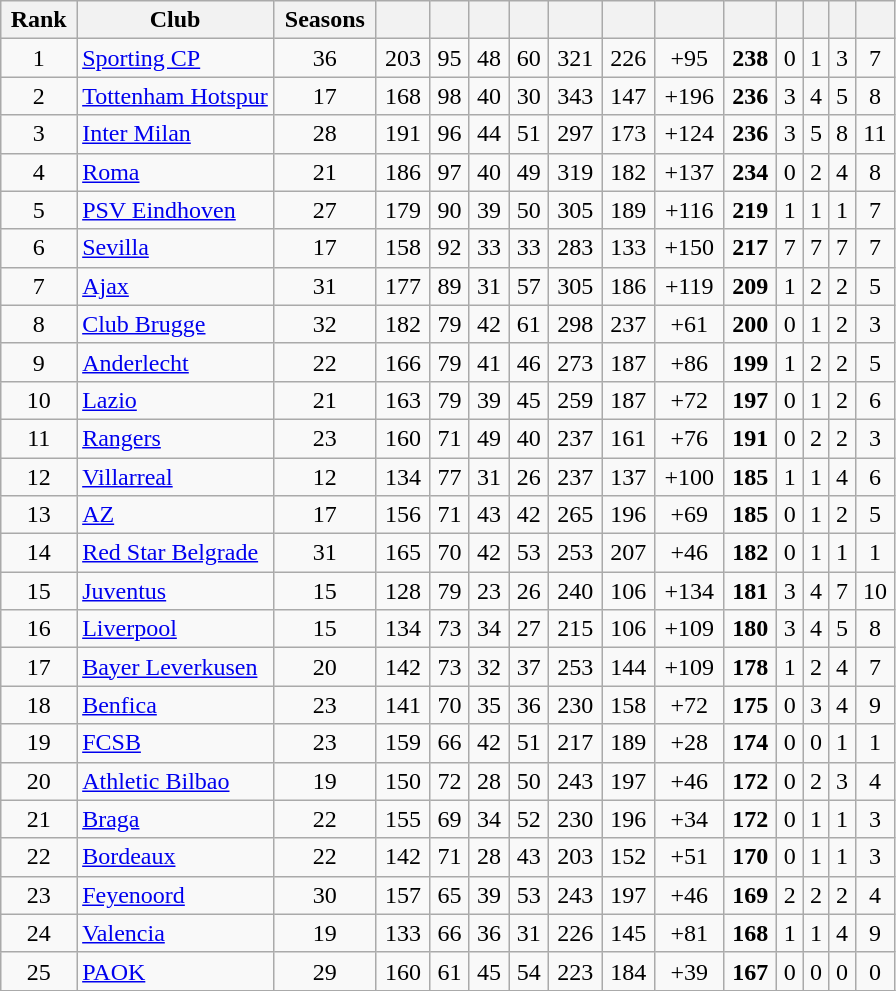<table class="wikitable sortable" style="text-align:center">
<tr>
<th>Rank</th>
<th width=22%>Club</th>
<th>Seasons</th>
<th></th>
<th></th>
<th></th>
<th></th>
<th></th>
<th></th>
<th></th>
<th></th>
<th></th>
<th></th>
<th></th>
<th></th>
</tr>
<tr>
<td>1</td>
<td align="left"> <a href='#'>Sporting CP</a></td>
<td>36</td>
<td>203</td>
<td>95</td>
<td>48</td>
<td>60</td>
<td>321</td>
<td>226</td>
<td>+95</td>
<td><strong>238</strong></td>
<td>0</td>
<td>1</td>
<td>3</td>
<td>7</td>
</tr>
<tr>
<td>2</td>
<td align="left"> <a href='#'>Tottenham Hotspur</a></td>
<td>17</td>
<td>168</td>
<td>98</td>
<td>40</td>
<td>30</td>
<td>343</td>
<td>147</td>
<td>+196</td>
<td><strong>236</strong></td>
<td>3</td>
<td>4</td>
<td>5</td>
<td>8</td>
</tr>
<tr>
<td>3</td>
<td align="left"> <a href='#'>Inter Milan</a></td>
<td>28</td>
<td>191</td>
<td>96</td>
<td>44</td>
<td>51</td>
<td>297</td>
<td>173</td>
<td>+124</td>
<td><strong>236</strong></td>
<td>3</td>
<td>5</td>
<td>8</td>
<td>11</td>
</tr>
<tr>
<td>4</td>
<td align="left"> <a href='#'>Roma</a></td>
<td>21</td>
<td>186</td>
<td>97</td>
<td>40</td>
<td>49</td>
<td>319</td>
<td>182</td>
<td>+137</td>
<td><strong>234</strong></td>
<td>0</td>
<td>2</td>
<td>4</td>
<td>8</td>
</tr>
<tr>
<td>5</td>
<td align="left"> <a href='#'>PSV Eindhoven</a></td>
<td>27</td>
<td>179</td>
<td>90</td>
<td>39</td>
<td>50</td>
<td>305</td>
<td>189</td>
<td>+116</td>
<td><strong>219</strong></td>
<td>1</td>
<td>1</td>
<td>1</td>
<td>7</td>
</tr>
<tr>
<td>6</td>
<td align="left"> <a href='#'>Sevilla</a></td>
<td>17</td>
<td>158</td>
<td>92</td>
<td>33</td>
<td>33</td>
<td>283</td>
<td>133</td>
<td>+150</td>
<td><strong>217</strong></td>
<td>7</td>
<td>7</td>
<td>7</td>
<td>7</td>
</tr>
<tr>
<td>7</td>
<td align="left"> <a href='#'>Ajax</a></td>
<td>31</td>
<td>177</td>
<td>89</td>
<td>31</td>
<td>57</td>
<td>305</td>
<td>186</td>
<td>+119</td>
<td><strong>209</strong></td>
<td>1</td>
<td>2</td>
<td>2</td>
<td>5</td>
</tr>
<tr>
<td>8</td>
<td align="left"> <a href='#'>Club Brugge</a></td>
<td>32</td>
<td>182</td>
<td>79</td>
<td>42</td>
<td>61</td>
<td>298</td>
<td>237</td>
<td>+61</td>
<td><strong>200</strong></td>
<td>0</td>
<td>1</td>
<td>2</td>
<td>3</td>
</tr>
<tr>
<td>9</td>
<td align="left"> <a href='#'>Anderlecht</a></td>
<td>22</td>
<td>166</td>
<td>79</td>
<td>41</td>
<td>46</td>
<td>273</td>
<td>187</td>
<td>+86</td>
<td><strong>199</strong></td>
<td>1</td>
<td>2</td>
<td>2</td>
<td>5</td>
</tr>
<tr>
<td>10</td>
<td align="left"> <a href='#'>Lazio</a></td>
<td>21</td>
<td>163</td>
<td>79</td>
<td>39</td>
<td>45</td>
<td>259</td>
<td>187</td>
<td>+72</td>
<td><strong>197</strong></td>
<td>0</td>
<td>1</td>
<td>2</td>
<td>6</td>
</tr>
<tr>
<td>11</td>
<td align="left"> <a href='#'>Rangers</a></td>
<td>23</td>
<td>160</td>
<td>71</td>
<td>49</td>
<td>40</td>
<td>237</td>
<td>161</td>
<td>+76</td>
<td><strong>191</strong></td>
<td>0</td>
<td>2</td>
<td>2</td>
<td>3</td>
</tr>
<tr>
<td>12</td>
<td align="left"> <a href='#'>Villarreal</a></td>
<td>12</td>
<td>134</td>
<td>77</td>
<td>31</td>
<td>26</td>
<td>237</td>
<td>137</td>
<td>+100</td>
<td><strong>185</strong></td>
<td>1</td>
<td>1</td>
<td>4</td>
<td>6</td>
</tr>
<tr>
<td>13</td>
<td align="left"> <a href='#'>AZ</a></td>
<td>17</td>
<td>156</td>
<td>71</td>
<td>43</td>
<td>42</td>
<td>265</td>
<td>196</td>
<td>+69</td>
<td><strong>185</strong></td>
<td>0</td>
<td>1</td>
<td>2</td>
<td>5</td>
</tr>
<tr>
<td>14</td>
<td align="left"> <a href='#'>Red Star Belgrade</a></td>
<td>31</td>
<td>165</td>
<td>70</td>
<td>42</td>
<td>53</td>
<td>253</td>
<td>207</td>
<td>+46</td>
<td><strong>182</strong></td>
<td>0</td>
<td>1</td>
<td>1</td>
<td>1</td>
</tr>
<tr>
<td>15</td>
<td align="left"> <a href='#'>Juventus</a></td>
<td>15</td>
<td>128</td>
<td>79</td>
<td>23</td>
<td>26</td>
<td>240</td>
<td>106</td>
<td>+134</td>
<td><strong>181</strong></td>
<td>3</td>
<td>4</td>
<td>7</td>
<td>10</td>
</tr>
<tr>
<td>16</td>
<td align="left"> <a href='#'>Liverpool</a></td>
<td>15</td>
<td>134</td>
<td>73</td>
<td>34</td>
<td>27</td>
<td>215</td>
<td>106</td>
<td>+109</td>
<td><strong>180</strong></td>
<td>3</td>
<td>4</td>
<td>5</td>
<td>8</td>
</tr>
<tr>
<td>17</td>
<td align="left"> <a href='#'>Bayer Leverkusen</a></td>
<td>20</td>
<td>142</td>
<td>73</td>
<td>32</td>
<td>37</td>
<td>253</td>
<td>144</td>
<td>+109</td>
<td><strong>178</strong></td>
<td>1</td>
<td>2</td>
<td>4</td>
<td>7</td>
</tr>
<tr>
<td>18</td>
<td align="left"> <a href='#'>Benfica</a></td>
<td>23</td>
<td>141</td>
<td>70</td>
<td>35</td>
<td>36</td>
<td>230</td>
<td>158</td>
<td>+72</td>
<td><strong>175</strong></td>
<td>0</td>
<td>3</td>
<td>4</td>
<td>9</td>
</tr>
<tr>
<td>19</td>
<td align="left"> <a href='#'>FCSB</a></td>
<td>23</td>
<td>159</td>
<td>66</td>
<td>42</td>
<td>51</td>
<td>217</td>
<td>189</td>
<td>+28</td>
<td><strong>174</strong></td>
<td>0</td>
<td>0</td>
<td>1</td>
<td>1</td>
</tr>
<tr>
<td>20</td>
<td align="left"> <a href='#'>Athletic Bilbao</a></td>
<td>19</td>
<td>150</td>
<td>72</td>
<td>28</td>
<td>50</td>
<td>243</td>
<td>197</td>
<td>+46</td>
<td><strong>172</strong></td>
<td>0</td>
<td>2</td>
<td>3</td>
<td>4</td>
</tr>
<tr>
<td>21</td>
<td align="left"> <a href='#'>Braga</a></td>
<td>22</td>
<td>155</td>
<td>69</td>
<td>34</td>
<td>52</td>
<td>230</td>
<td>196</td>
<td>+34</td>
<td><strong>172</strong></td>
<td>0</td>
<td>1</td>
<td>1</td>
<td>3</td>
</tr>
<tr>
<td>22</td>
<td align="left"> <a href='#'>Bordeaux</a></td>
<td>22</td>
<td>142</td>
<td>71</td>
<td>28</td>
<td>43</td>
<td>203</td>
<td>152</td>
<td>+51</td>
<td><strong>170</strong></td>
<td>0</td>
<td>1</td>
<td>1</td>
<td>3</td>
</tr>
<tr>
<td>23</td>
<td align="left"> <a href='#'>Feyenoord</a></td>
<td>30</td>
<td>157</td>
<td>65</td>
<td>39</td>
<td>53</td>
<td>243</td>
<td>197</td>
<td>+46</td>
<td><strong>169</strong></td>
<td>2</td>
<td>2</td>
<td>2</td>
<td>4</td>
</tr>
<tr>
<td>24</td>
<td align="left"> <a href='#'>Valencia</a></td>
<td>19</td>
<td>133</td>
<td>66</td>
<td>36</td>
<td>31</td>
<td>226</td>
<td>145</td>
<td>+81</td>
<td><strong>168</strong></td>
<td>1</td>
<td>1</td>
<td>4</td>
<td>9</td>
</tr>
<tr>
<td>25</td>
<td align="left"> <a href='#'>PAOK</a></td>
<td>29</td>
<td>160</td>
<td>61</td>
<td>45</td>
<td>54</td>
<td>223</td>
<td>184</td>
<td>+39</td>
<td><strong>167</strong></td>
<td>0</td>
<td>0</td>
<td>0</td>
<td>0</td>
</tr>
<tr>
</tr>
</table>
